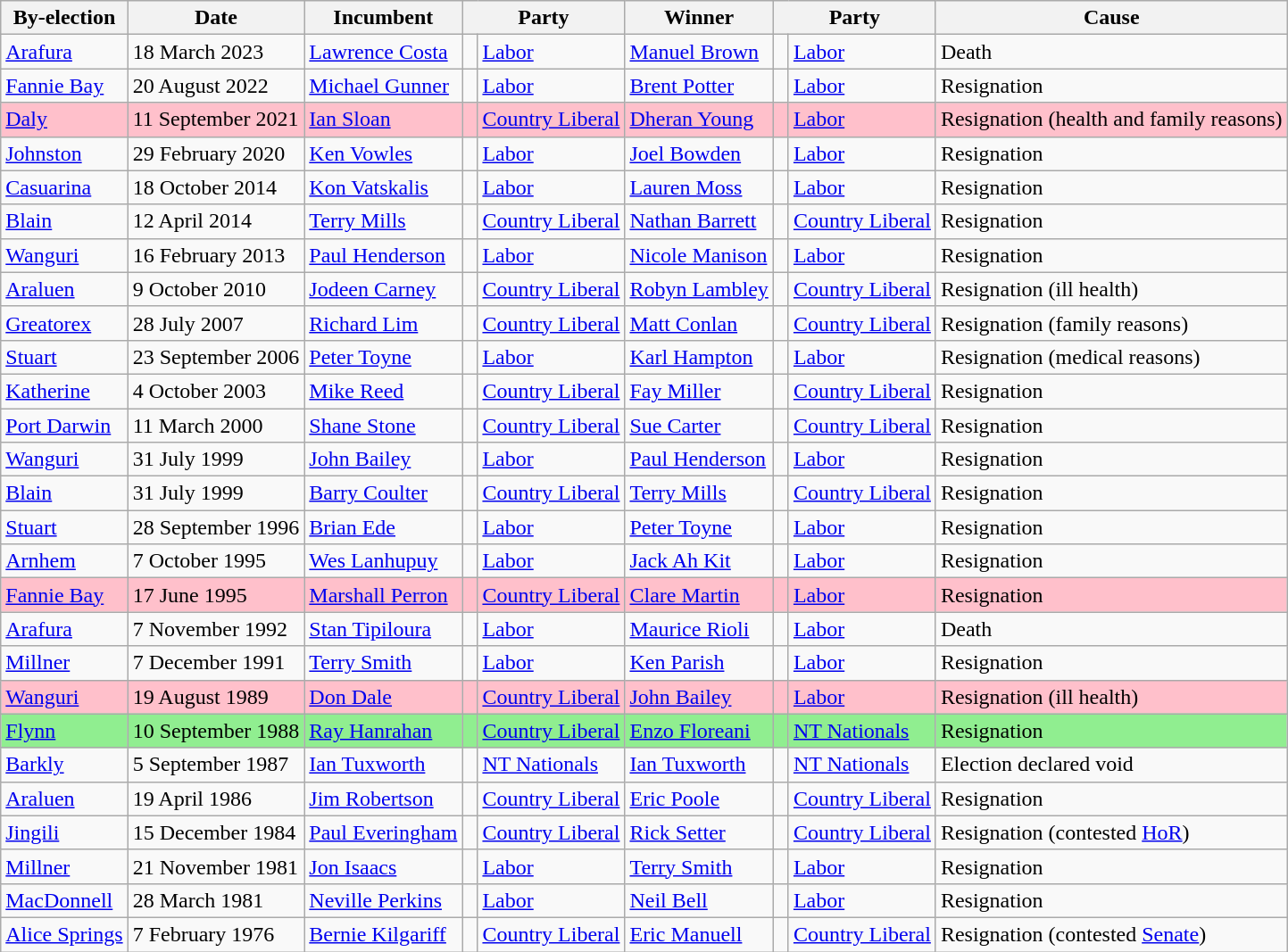<table class="wikitable sortable">
<tr>
<th>By-election</th>
<th>Date</th>
<th>Incumbent</th>
<th colspan=2>Party</th>
<th>Winner</th>
<th colspan=2>Party</th>
<th>Cause</th>
</tr>
<tr>
<td><a href='#'>Arafura</a></td>
<td>18 March 2023</td>
<td><a href='#'>Lawrence Costa</a></td>
<td> </td>
<td><a href='#'>Labor</a></td>
<td><a href='#'>Manuel Brown</a></td>
<td> </td>
<td><a href='#'>Labor</a></td>
<td>Death</td>
</tr>
<tr>
<td><a href='#'>Fannie Bay</a></td>
<td>20 August 2022</td>
<td><a href='#'>Michael Gunner</a></td>
<td> </td>
<td><a href='#'>Labor</a></td>
<td><a href='#'>Brent Potter</a></td>
<td> </td>
<td><a href='#'>Labor</a></td>
<td>Resignation</td>
</tr>
<tr bgcolor=pink>
<td><a href='#'>Daly</a></td>
<td>11 September 2021</td>
<td><a href='#'>Ian Sloan</a></td>
<td> </td>
<td><a href='#'>Country Liberal</a></td>
<td><a href='#'>Dheran Young</a></td>
<td> </td>
<td><a href='#'>Labor</a></td>
<td>Resignation (health and family reasons)</td>
</tr>
<tr>
<td><a href='#'>Johnston</a></td>
<td>29 February 2020</td>
<td><a href='#'>Ken Vowles</a></td>
<td> </td>
<td><a href='#'>Labor</a></td>
<td><a href='#'>Joel Bowden</a></td>
<td> </td>
<td><a href='#'>Labor</a></td>
<td>Resignation</td>
</tr>
<tr>
<td><a href='#'>Casuarina</a></td>
<td>18 October 2014</td>
<td><a href='#'>Kon Vatskalis</a></td>
<td> </td>
<td><a href='#'>Labor</a></td>
<td><a href='#'>Lauren Moss</a></td>
<td> </td>
<td><a href='#'>Labor</a></td>
<td>Resignation</td>
</tr>
<tr>
<td><a href='#'>Blain</a></td>
<td>12 April 2014</td>
<td><a href='#'>Terry Mills</a></td>
<td> </td>
<td><a href='#'>Country Liberal</a></td>
<td><a href='#'>Nathan Barrett</a></td>
<td> </td>
<td><a href='#'>Country Liberal</a></td>
<td>Resignation</td>
</tr>
<tr>
<td><a href='#'>Wanguri</a></td>
<td>16 February 2013</td>
<td><a href='#'>Paul Henderson</a></td>
<td> </td>
<td><a href='#'>Labor</a></td>
<td><a href='#'>Nicole Manison</a></td>
<td> </td>
<td><a href='#'>Labor</a></td>
<td>Resignation</td>
</tr>
<tr>
<td><a href='#'>Araluen</a></td>
<td>9 October 2010</td>
<td><a href='#'>Jodeen Carney</a></td>
<td> </td>
<td><a href='#'>Country Liberal</a></td>
<td><a href='#'>Robyn Lambley</a></td>
<td> </td>
<td><a href='#'>Country Liberal</a></td>
<td>Resignation (ill health)</td>
</tr>
<tr>
<td><a href='#'>Greatorex</a></td>
<td>28 July 2007</td>
<td><a href='#'>Richard Lim</a></td>
<td> </td>
<td><a href='#'>Country Liberal</a></td>
<td><a href='#'>Matt Conlan</a></td>
<td> </td>
<td><a href='#'>Country Liberal</a></td>
<td>Resignation (family reasons)</td>
</tr>
<tr>
<td><a href='#'>Stuart</a></td>
<td>23 September 2006</td>
<td><a href='#'>Peter Toyne</a></td>
<td> </td>
<td><a href='#'>Labor</a></td>
<td><a href='#'>Karl Hampton</a></td>
<td> </td>
<td><a href='#'>Labor</a></td>
<td>Resignation (medical reasons)</td>
</tr>
<tr>
<td><a href='#'>Katherine</a></td>
<td>4 October 2003</td>
<td><a href='#'>Mike Reed</a></td>
<td> </td>
<td><a href='#'>Country Liberal</a></td>
<td><a href='#'>Fay Miller</a></td>
<td> </td>
<td><a href='#'>Country Liberal</a></td>
<td>Resignation</td>
</tr>
<tr>
<td><a href='#'>Port Darwin</a></td>
<td>11 March 2000</td>
<td><a href='#'>Shane Stone</a></td>
<td> </td>
<td><a href='#'>Country Liberal</a></td>
<td><a href='#'>Sue Carter</a></td>
<td> </td>
<td><a href='#'>Country Liberal</a></td>
<td>Resignation</td>
</tr>
<tr>
<td><a href='#'>Wanguri</a></td>
<td>31 July 1999</td>
<td><a href='#'>John Bailey</a></td>
<td> </td>
<td><a href='#'>Labor</a></td>
<td><a href='#'>Paul Henderson</a></td>
<td> </td>
<td><a href='#'>Labor</a></td>
<td>Resignation</td>
</tr>
<tr>
<td><a href='#'>Blain</a></td>
<td>31 July 1999</td>
<td><a href='#'>Barry Coulter</a></td>
<td> </td>
<td><a href='#'>Country Liberal</a></td>
<td><a href='#'>Terry Mills</a></td>
<td> </td>
<td><a href='#'>Country Liberal</a></td>
<td>Resignation</td>
</tr>
<tr>
<td><a href='#'>Stuart</a></td>
<td>28 September 1996</td>
<td><a href='#'>Brian Ede</a></td>
<td> </td>
<td><a href='#'>Labor</a></td>
<td><a href='#'>Peter Toyne</a></td>
<td> </td>
<td><a href='#'>Labor</a></td>
<td>Resignation</td>
</tr>
<tr>
<td><a href='#'>Arnhem</a></td>
<td>7 October 1995</td>
<td><a href='#'>Wes Lanhupuy</a></td>
<td> </td>
<td><a href='#'>Labor</a></td>
<td><a href='#'>Jack Ah Kit</a></td>
<td> </td>
<td><a href='#'>Labor</a></td>
<td>Resignation</td>
</tr>
<tr bgcolor=pink>
<td><a href='#'>Fannie Bay</a></td>
<td>17 June 1995</td>
<td><a href='#'>Marshall Perron</a></td>
<td> </td>
<td><a href='#'>Country Liberal</a></td>
<td><a href='#'>Clare Martin</a></td>
<td> </td>
<td><a href='#'>Labor</a></td>
<td>Resignation</td>
</tr>
<tr>
<td><a href='#'>Arafura</a></td>
<td>7 November 1992</td>
<td><a href='#'>Stan Tipiloura</a></td>
<td> </td>
<td><a href='#'>Labor</a></td>
<td><a href='#'>Maurice Rioli</a></td>
<td> </td>
<td><a href='#'>Labor</a></td>
<td>Death</td>
</tr>
<tr>
<td><a href='#'>Millner</a></td>
<td>7 December 1991</td>
<td><a href='#'>Terry Smith</a></td>
<td> </td>
<td><a href='#'>Labor</a></td>
<td><a href='#'>Ken Parish</a></td>
<td> </td>
<td><a href='#'>Labor</a></td>
<td>Resignation</td>
</tr>
<tr bgcolor=pink>
<td><a href='#'>Wanguri</a></td>
<td>19 August 1989</td>
<td><a href='#'>Don Dale</a></td>
<td> </td>
<td><a href='#'>Country Liberal</a></td>
<td><a href='#'>John Bailey</a></td>
<td> </td>
<td><a href='#'>Labor</a></td>
<td>Resignation (ill health)</td>
</tr>
<tr bgcolor=lightgreen>
<td><a href='#'>Flynn</a></td>
<td>10 September 1988</td>
<td><a href='#'>Ray Hanrahan</a></td>
<td> </td>
<td><a href='#'>Country Liberal</a></td>
<td><a href='#'>Enzo Floreani</a></td>
<td> </td>
<td><a href='#'>NT Nationals</a></td>
<td>Resignation</td>
</tr>
<tr>
<td><a href='#'>Barkly</a></td>
<td>5 September 1987</td>
<td><a href='#'>Ian Tuxworth</a></td>
<td> </td>
<td><a href='#'>NT Nationals</a></td>
<td><a href='#'>Ian Tuxworth</a></td>
<td> </td>
<td><a href='#'>NT Nationals</a></td>
<td>Election declared void</td>
</tr>
<tr>
<td><a href='#'>Araluen</a></td>
<td>19 April 1986</td>
<td><a href='#'>Jim Robertson</a></td>
<td> </td>
<td><a href='#'>Country Liberal</a></td>
<td><a href='#'>Eric Poole</a></td>
<td> </td>
<td><a href='#'>Country Liberal</a></td>
<td>Resignation</td>
</tr>
<tr>
<td><a href='#'>Jingili</a></td>
<td>15 December 1984</td>
<td><a href='#'>Paul Everingham</a></td>
<td> </td>
<td><a href='#'>Country Liberal</a></td>
<td><a href='#'>Rick Setter</a></td>
<td> </td>
<td><a href='#'>Country Liberal</a></td>
<td>Resignation (contested <a href='#'>HoR</a>)</td>
</tr>
<tr>
<td><a href='#'>Millner</a></td>
<td>21 November 1981</td>
<td><a href='#'>Jon Isaacs</a></td>
<td> </td>
<td><a href='#'>Labor</a></td>
<td><a href='#'>Terry Smith</a></td>
<td> </td>
<td><a href='#'>Labor</a></td>
<td>Resignation</td>
</tr>
<tr>
<td><a href='#'>MacDonnell</a></td>
<td>28 March 1981</td>
<td><a href='#'>Neville Perkins</a></td>
<td> </td>
<td><a href='#'>Labor</a></td>
<td><a href='#'>Neil Bell</a></td>
<td> </td>
<td><a href='#'>Labor</a></td>
<td>Resignation</td>
</tr>
<tr>
<td><a href='#'>Alice Springs</a></td>
<td>7 February 1976</td>
<td><a href='#'>Bernie Kilgariff</a></td>
<td> </td>
<td><a href='#'>Country Liberal</a></td>
<td><a href='#'>Eric Manuell</a></td>
<td> </td>
<td><a href='#'>Country Liberal</a></td>
<td>Resignation (contested <a href='#'>Senate</a>)</td>
</tr>
</table>
